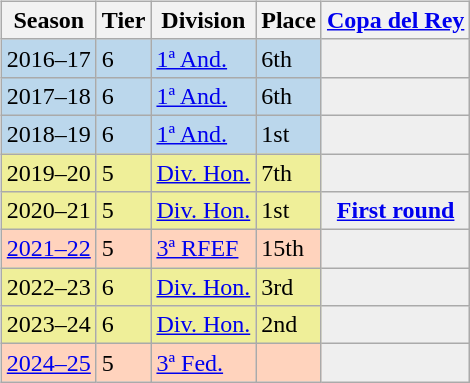<table>
<tr>
<td valign="top" width=0%><br><table class="wikitable">
<tr style="background:#f0f6fa;">
<th>Season</th>
<th>Tier</th>
<th>Division</th>
<th>Place</th>
<th><a href='#'>Copa del Rey</a></th>
</tr>
<tr>
<td style="background:#BBD7EC;">2016–17</td>
<td style="background:#BBD7EC;">6</td>
<td style="background:#BBD7EC;"><a href='#'>1ª And.</a></td>
<td style="background:#BBD7EC;">6th</td>
<th style="background:#efefef;"></th>
</tr>
<tr>
<td style="background:#BBD7EC;">2017–18</td>
<td style="background:#BBD7EC;">6</td>
<td style="background:#BBD7EC;"><a href='#'>1ª And.</a></td>
<td style="background:#BBD7EC;">6th</td>
<th style="background:#efefef;"></th>
</tr>
<tr>
<td style="background:#BBD7EC;">2018–19</td>
<td style="background:#BBD7EC;">6</td>
<td style="background:#BBD7EC;"><a href='#'>1ª And.</a></td>
<td style="background:#BBD7EC;">1st</td>
<th style="background:#efefef;"></th>
</tr>
<tr>
<td style="background:#EFEF99;">2019–20</td>
<td style="background:#EFEF99;">5</td>
<td style="background:#EFEF99;"><a href='#'>Div. Hon.</a></td>
<td style="background:#EFEF99;">7th</td>
<th style="background:#efefef;"></th>
</tr>
<tr>
<td style="background:#EFEF99;">2020–21</td>
<td style="background:#EFEF99;">5</td>
<td style="background:#EFEF99;"><a href='#'>Div. Hon.</a></td>
<td style="background:#EFEF99;">1st</td>
<th style="background:#efefef;"><a href='#'>First round</a></th>
</tr>
<tr>
<td style="background:#FFD3BD;"><a href='#'>2021–22</a></td>
<td style="background:#FFD3BD;">5</td>
<td style="background:#FFD3BD;"><a href='#'>3ª RFEF</a></td>
<td style="background:#FFD3BD;">15th</td>
<th style="background:#efefef;"></th>
</tr>
<tr>
<td style="background:#EFEF99;">2022–23</td>
<td style="background:#EFEF99;">6</td>
<td style="background:#EFEF99;"><a href='#'>Div. Hon.</a></td>
<td style="background:#EFEF99;">3rd</td>
<th style="background:#efefef;"></th>
</tr>
<tr>
<td style="background:#EFEF99;">2023–24</td>
<td style="background:#EFEF99;">6</td>
<td style="background:#EFEF99;"><a href='#'>Div. Hon.</a></td>
<td style="background:#EFEF99;">2nd</td>
<th style="background:#efefef;"></th>
</tr>
<tr>
<td style="background:#FFD3BD;"><a href='#'>2024–25</a></td>
<td style="background:#FFD3BD;">5</td>
<td style="background:#FFD3BD;"><a href='#'>3ª Fed.</a></td>
<td style="background:#FFD3BD;"></td>
<th style="background:#efefef;"></th>
</tr>
</table>
</td>
</tr>
</table>
